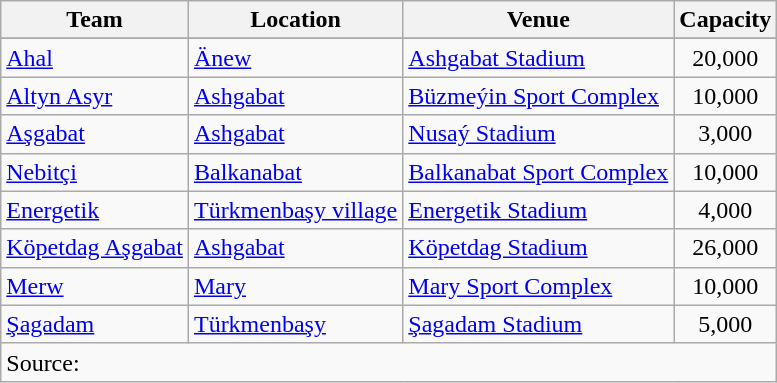<table class="wikitable sortable" border="1">
<tr>
<th>Team</th>
<th>Location</th>
<th>Venue</th>
<th>Capacity</th>
</tr>
<tr>
</tr>
<tr>
<td><a href='#'>Ahal</a></td>
<td><a href='#'>Änew</a></td>
<td><a href='#'>Ashgabat Stadium</a></td>
<td align="center">20,000</td>
</tr>
<tr>
<td><a href='#'>Altyn Asyr</a></td>
<td><a href='#'>Ashgabat</a></td>
<td><a href='#'>Büzmeýin Sport Complex</a></td>
<td align="center">10,000</td>
</tr>
<tr>
<td><a href='#'>Aşgabat</a></td>
<td><a href='#'>Ashgabat</a></td>
<td><a href='#'>Nusaý Stadium</a></td>
<td align="center">3,000</td>
</tr>
<tr>
<td><a href='#'>Nebitçi</a></td>
<td><a href='#'>Balkanabat</a></td>
<td><a href='#'>Balkanabat Sport Complex</a></td>
<td align="center">10,000</td>
</tr>
<tr>
<td><a href='#'>Energetik</a></td>
<td><a href='#'>Türkmenbaşy village</a></td>
<td><a href='#'>Energetik Stadium</a></td>
<td align="center">4,000</td>
</tr>
<tr>
<td><a href='#'>Köpetdag Aşgabat</a></td>
<td><a href='#'>Ashgabat</a></td>
<td><a href='#'>Köpetdag Stadium</a></td>
<td align="center">26,000</td>
</tr>
<tr>
<td><a href='#'>Merw</a></td>
<td><a href='#'>Mary</a></td>
<td><a href='#'>Mary Sport Complex</a></td>
<td align=center>10,000</td>
</tr>
<tr>
<td><a href='#'>Şagadam</a></td>
<td><a href='#'>Türkmenbaşy</a></td>
<td><a href='#'>Şagadam Stadium</a></td>
<td align=center>5,000</td>
</tr>
<tr class="sortbottom">
<td colspan="4">Source: </td>
</tr>
</table>
